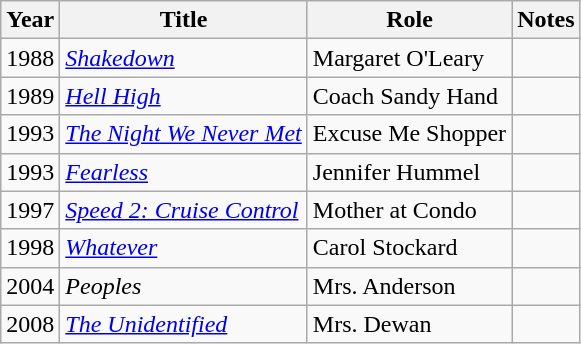<table class="wikitable">
<tr>
<th>Year</th>
<th>Title</th>
<th>Role</th>
<th>Notes</th>
</tr>
<tr>
<td>1988</td>
<td><em><a href='#'>Shakedown</a></em></td>
<td>Margaret O'Leary</td>
<td></td>
</tr>
<tr>
<td>1989</td>
<td><em><a href='#'>Hell High</a></em></td>
<td>Coach Sandy Hand</td>
<td></td>
</tr>
<tr>
<td>1993</td>
<td><em><a href='#'>The Night We Never Met</a></em></td>
<td>Excuse Me Shopper</td>
<td></td>
</tr>
<tr>
<td>1993</td>
<td><em><a href='#'>Fearless</a></em></td>
<td>Jennifer Hummel</td>
<td></td>
</tr>
<tr>
<td>1997</td>
<td><em><a href='#'>Speed 2: Cruise Control</a></em></td>
<td>Mother at Condo</td>
<td></td>
</tr>
<tr>
<td>1998</td>
<td><em><a href='#'>Whatever</a></em></td>
<td>Carol Stockard</td>
<td></td>
</tr>
<tr>
<td>2004</td>
<td><em>Peoples</em></td>
<td>Mrs. Anderson</td>
<td></td>
</tr>
<tr>
<td>2008</td>
<td><em><a href='#'>The Unidentified</a></em></td>
<td>Mrs. Dewan</td>
<td></td>
</tr>
</table>
